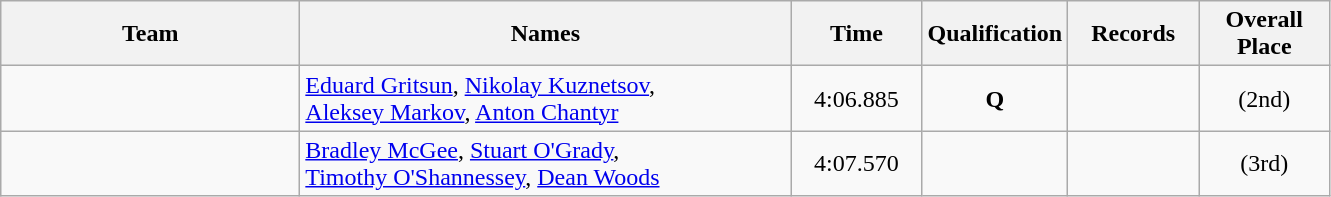<table class="wikitable" style="text-align:center;">
<tr>
<th style="width:12em;">Team</th>
<th style="width:20em;">Names</th>
<th style="width:5em;">Time</th>
<th style="width:5em;">Qualification</th>
<th style="width:5em;">Records</th>
<th style="width:5em;">Overall Place</th>
</tr>
<tr>
<td align=left></td>
<td align=left><a href='#'>Eduard Gritsun</a>, <a href='#'>Nikolay Kuznetsov</a>, <br> <a href='#'>Aleksey Markov</a>, <a href='#'>Anton Chantyr</a></td>
<td>4:06.885</td>
<td><strong>Q</strong></td>
<td></td>
<td>(2nd)</td>
</tr>
<tr>
<td align=left></td>
<td align=left><a href='#'>Bradley McGee</a>, <a href='#'>Stuart O'Grady</a>, <br> <a href='#'>Timothy O'Shannessey</a>, <a href='#'>Dean Woods</a></td>
<td>4:07.570</td>
<td></td>
<td></td>
<td>(3rd)</td>
</tr>
</table>
